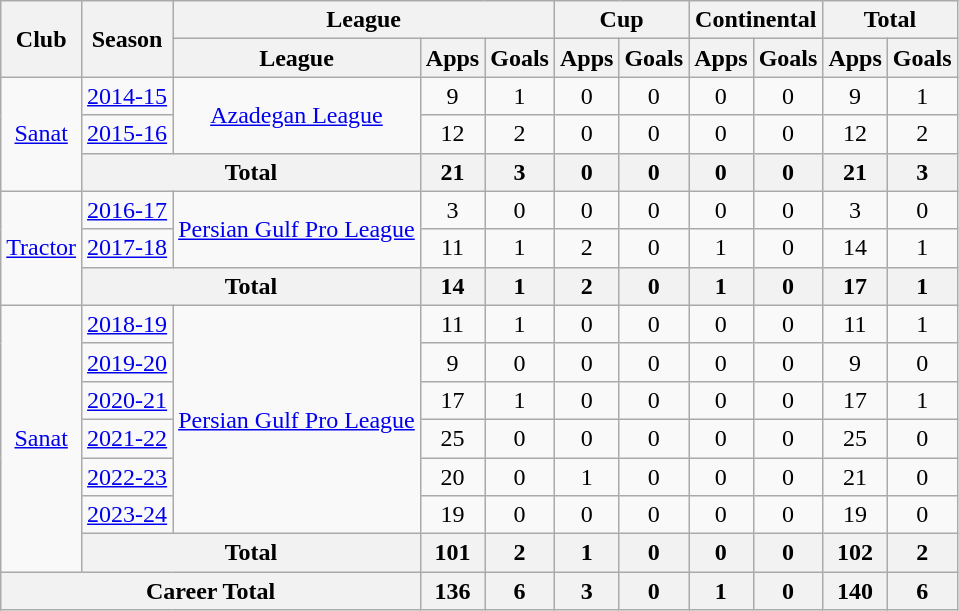<table class="wikitable"style="text-align:center;">
<tr>
<th rowspan=2>Club</th>
<th rowspan=2>Season</th>
<th colspan=3>League</th>
<th colspan=2>Cup</th>
<th colspan=2>Continental</th>
<th colspan=2>Total</th>
</tr>
<tr>
<th>League</th>
<th>Apps</th>
<th>Goals</th>
<th>Apps</th>
<th>Goals</th>
<th>Apps</th>
<th>Goals</th>
<th>Apps</th>
<th>Goals</th>
</tr>
<tr>
<td rowspan="3"><a href='#'>Sanat</a></td>
<td><a href='#'>2014-15</a></td>
<td rowspan="2"><a href='#'>Azadegan League</a></td>
<td>9</td>
<td>1</td>
<td>0</td>
<td>0</td>
<td>0</td>
<td>0</td>
<td>9</td>
<td>1</td>
</tr>
<tr>
<td><a href='#'>2015-16</a></td>
<td>12</td>
<td>2</td>
<td>0</td>
<td>0</td>
<td>0</td>
<td>0</td>
<td>12</td>
<td>2</td>
</tr>
<tr>
<th colspan=2>Total</th>
<th>21</th>
<th>3</th>
<th>0</th>
<th>0</th>
<th>0</th>
<th>0</th>
<th>21</th>
<th>3</th>
</tr>
<tr>
<td rowspan="3"><a href='#'>Tractor</a></td>
<td><a href='#'>2016-17</a></td>
<td rowspan="2"><a href='#'>Persian Gulf Pro League</a></td>
<td>3</td>
<td>0</td>
<td>0</td>
<td>0</td>
<td>0</td>
<td>0</td>
<td>3</td>
<td>0</td>
</tr>
<tr>
<td><a href='#'>2017-18</a></td>
<td>11</td>
<td>1</td>
<td>2</td>
<td>0</td>
<td>1</td>
<td>0</td>
<td>14</td>
<td>1</td>
</tr>
<tr>
<th colspan=2>Total</th>
<th>14</th>
<th>1</th>
<th>2</th>
<th>0</th>
<th>1</th>
<th>0</th>
<th>17</th>
<th>1</th>
</tr>
<tr>
<td rowspan="7"><a href='#'>Sanat</a></td>
<td><a href='#'>2018-19</a></td>
<td rowspan="6"><a href='#'>Persian Gulf Pro League</a></td>
<td>11</td>
<td>1</td>
<td>0</td>
<td>0</td>
<td>0</td>
<td>0</td>
<td>11</td>
<td>1</td>
</tr>
<tr>
<td><a href='#'>2019-20</a></td>
<td>9</td>
<td>0</td>
<td>0</td>
<td>0</td>
<td>0</td>
<td>0</td>
<td>9</td>
<td>0</td>
</tr>
<tr>
<td><a href='#'>2020-21</a></td>
<td>17</td>
<td>1</td>
<td>0</td>
<td>0</td>
<td>0</td>
<td>0</td>
<td>17</td>
<td>1</td>
</tr>
<tr>
<td><a href='#'>2021-22</a></td>
<td>25</td>
<td>0</td>
<td>0</td>
<td>0</td>
<td>0</td>
<td>0</td>
<td>25</td>
<td>0</td>
</tr>
<tr>
<td><a href='#'>2022-23</a></td>
<td>20</td>
<td>0</td>
<td>1</td>
<td>0</td>
<td>0</td>
<td>0</td>
<td>21</td>
<td>0</td>
</tr>
<tr>
<td><a href='#'>2023-24</a></td>
<td>19</td>
<td>0</td>
<td>0</td>
<td>0</td>
<td>0</td>
<td>0</td>
<td>19</td>
<td>0</td>
</tr>
<tr>
<th colspan=2>Total</th>
<th>101</th>
<th>2</th>
<th>1</th>
<th>0</th>
<th>0</th>
<th>0</th>
<th>102</th>
<th>2</th>
</tr>
<tr>
<th colspan=3>Career Total</th>
<th>136</th>
<th>6</th>
<th>3</th>
<th>0</th>
<th>1</th>
<th>0</th>
<th>140</th>
<th>6</th>
</tr>
</table>
